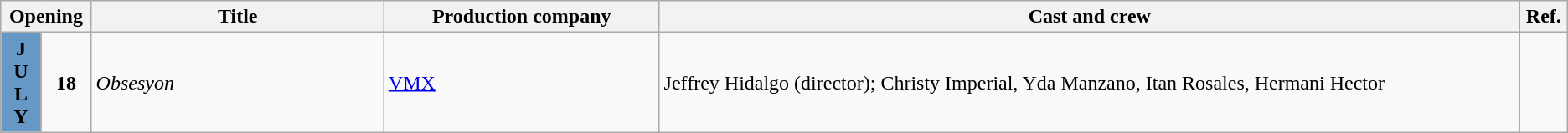<table class="wikitable sortable">
<tr style="background:#ffffba; text-align:center;">
<th colspan="2" style="width:05%">Opening</th>
<th style="width:17%">Title</th>
<th style="width:16%">Production company</th>
<th style="width:50%">Cast and crew</th>
<th style="width:02%">Ref.</th>
</tr>
<tr>
<td rowspan="1" style="text-align:center; background:#6698c6"><strong>J<br>U<br>L<br>Y</strong></td>
<td style="text-align:center; background:"><strong>18</strong></td>
<td><em>Obsesyon</em></td>
<td><a href='#'>VMX</a></td>
<td>Jeffrey Hidalgo (director); Christy Imperial, Yda Manzano, Itan Rosales, Hermani Hector</td>
<td></td>
</tr>
</table>
